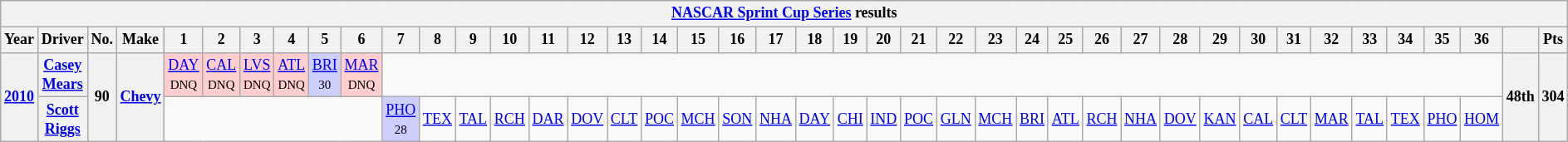<table class="wikitable" style="text-align:center; font-size:75%">
<tr>
<th colspan=45><a href='#'>NASCAR Sprint Cup Series</a> results</th>
</tr>
<tr>
<th>Year</th>
<th>Driver</th>
<th>No.</th>
<th>Make</th>
<th>1</th>
<th>2</th>
<th>3</th>
<th>4</th>
<th>5</th>
<th>6</th>
<th>7</th>
<th>8</th>
<th>9</th>
<th>10</th>
<th>11</th>
<th>12</th>
<th>13</th>
<th>14</th>
<th>15</th>
<th>16</th>
<th>17</th>
<th>18</th>
<th>19</th>
<th>20</th>
<th>21</th>
<th>22</th>
<th>23</th>
<th>24</th>
<th>25</th>
<th>26</th>
<th>27</th>
<th>28</th>
<th>29</th>
<th>30</th>
<th>31</th>
<th>32</th>
<th>33</th>
<th>34</th>
<th>35</th>
<th>36</th>
<th></th>
<th>Pts</th>
</tr>
<tr>
<th rowspan=2><a href='#'>2010</a></th>
<th><a href='#'>Casey Mears</a></th>
<th rowspan=2>90</th>
<th rowspan=2><a href='#'>Chevy</a></th>
<td style="background:#FFCFCF;"><a href='#'>DAY</a><br><small>DNQ</small></td>
<td style="background:#FFCFCF;"><a href='#'>CAL</a><br><small>DNQ</small></td>
<td style="background:#FFCFCF;"><a href='#'>LVS</a><br><small>DNQ</small></td>
<td style="background:#FFCFCF;"><a href='#'>ATL</a><br><small>DNQ</small></td>
<td style="background:#CFCFFF;"><a href='#'>BRI</a><br><small>30</small></td>
<td style="background:#FFCFCF;"><a href='#'>MAR</a><br><small>DNQ</small></td>
<td colspan=30></td>
<th rowspan=2>48th</th>
<th rowspan=2>304</th>
</tr>
<tr>
<th><a href='#'>Scott Riggs</a></th>
<td colspan=6></td>
<td style="background:#CFCFFF;"><a href='#'>PHO</a><br><small>28</small></td>
<td><a href='#'>TEX</a></td>
<td><a href='#'>TAL</a></td>
<td><a href='#'>RCH</a></td>
<td><a href='#'>DAR</a></td>
<td><a href='#'>DOV</a></td>
<td><a href='#'>CLT</a></td>
<td><a href='#'>POC</a></td>
<td><a href='#'>MCH</a></td>
<td><a href='#'>SON</a></td>
<td><a href='#'>NHA</a></td>
<td><a href='#'>DAY</a></td>
<td><a href='#'>CHI</a></td>
<td><a href='#'>IND</a></td>
<td><a href='#'>POC</a></td>
<td><a href='#'>GLN</a></td>
<td><a href='#'>MCH</a></td>
<td><a href='#'>BRI</a></td>
<td><a href='#'>ATL</a></td>
<td><a href='#'>RCH</a></td>
<td><a href='#'>NHA</a></td>
<td><a href='#'>DOV</a></td>
<td><a href='#'>KAN</a></td>
<td><a href='#'>CAL</a></td>
<td><a href='#'>CLT</a></td>
<td><a href='#'>MAR</a></td>
<td><a href='#'>TAL</a></td>
<td><a href='#'>TEX</a></td>
<td><a href='#'>PHO</a></td>
<td><a href='#'>HOM</a></td>
</tr>
</table>
